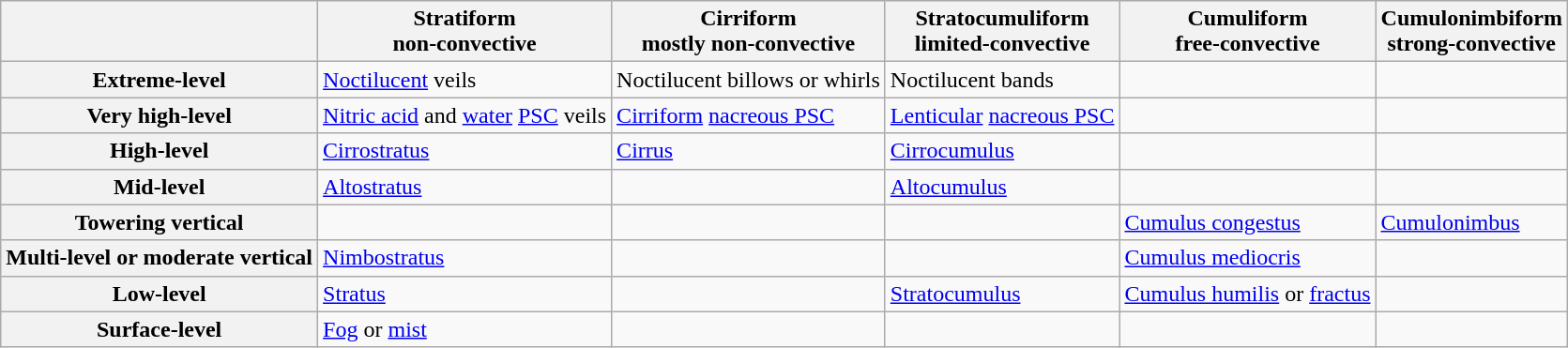<table class="wikitable">
<tr>
<th></th>
<th>Stratiform <br> non-convective</th>
<th>Cirriform <br> mostly non-convective</th>
<th>Stratocumuliform <br> limited-convective</th>
<th>Cumuliform <br> free-convective</th>
<th>Cumulonimbiform <br> strong-convective</th>
</tr>
<tr>
<th>Extreme-level</th>
<td><a href='#'>Noctilucent</a> veils</td>
<td>Noctilucent billows or whirls</td>
<td>Noctilucent bands</td>
<td></td>
<td></td>
</tr>
<tr>
<th>Very high-level</th>
<td><a href='#'>Nitric acid</a> and <a href='#'>water</a> <a href='#'>PSC</a> veils</td>
<td><a href='#'>Cirriform</a> <a href='#'>nacreous PSC</a></td>
<td><a href='#'>Lenticular</a> <a href='#'>nacreous PSC</a></td>
<td></td>
<td></td>
</tr>
<tr>
<th>High-level</th>
<td><a href='#'>Cirrostratus</a></td>
<td><a href='#'>Cirrus</a></td>
<td><a href='#'>Cirrocumulus</a></td>
<td></td>
<td></td>
</tr>
<tr>
<th>Mid-level</th>
<td><a href='#'>Altostratus</a></td>
<td></td>
<td><a href='#'>Altocumulus</a></td>
<td></td>
<td></td>
</tr>
<tr>
<th>Towering vertical</th>
<td></td>
<td></td>
<td></td>
<td><a href='#'>Cumulus congestus</a></td>
<td><a href='#'>Cumulonimbus</a></td>
</tr>
<tr>
<th>Multi-level or moderate vertical</th>
<td><a href='#'>Nimbostratus</a></td>
<td></td>
<td></td>
<td><a href='#'>Cumulus mediocris</a></td>
<td></td>
</tr>
<tr>
<th>Low-level</th>
<td><a href='#'>Stratus</a></td>
<td></td>
<td><a href='#'>Stratocumulus</a></td>
<td><a href='#'>Cumulus humilis</a> or <a href='#'>fractus</a></td>
<td></td>
</tr>
<tr>
<th>Surface-level</th>
<td><a href='#'>Fog</a> or <a href='#'>mist</a></td>
<td></td>
<td></td>
<td></td>
<td></td>
</tr>
</table>
